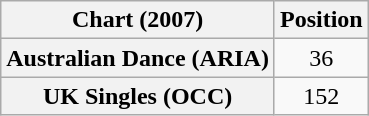<table class="wikitable plainrowheaders" style="text-align:center">
<tr>
<th>Chart (2007)</th>
<th>Position</th>
</tr>
<tr>
<th scope="row">Australian Dance (ARIA)</th>
<td>36</td>
</tr>
<tr>
<th scope="row">UK Singles (OCC)</th>
<td>152</td>
</tr>
</table>
